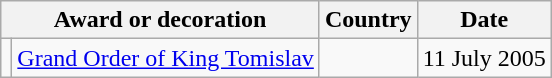<table class="wikitable" style="text-align:left;">
<tr>
<th colspan=2>Award or decoration</th>
<th>Country</th>
<th>Date</th>
</tr>
<tr>
<td></td>
<td><a href='#'>Grand Order of King Tomislav</a></td>
<td></td>
<td>11 July 2005</td>
</tr>
</table>
